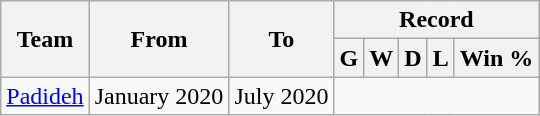<table class="wikitable" style="text-align: center">
<tr>
<th rowspan=2>Team</th>
<th rowspan=2>From</th>
<th rowspan=2>To</th>
<th colspan=8>Record</th>
</tr>
<tr>
<th>G</th>
<th>W</th>
<th>D</th>
<th>L</th>
<th>Win %</th>
</tr>
<tr>
<td><a href='#'>Padideh</a></td>
<td align=“left”>January 2020</td>
<td align=“left”>July 2020<br></td>
</tr>
</table>
